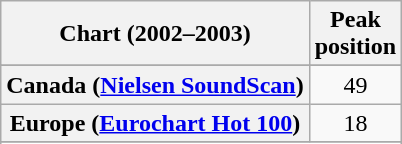<table class="wikitable sortable plainrowheaders" style="text-align:center">
<tr>
<th>Chart (2002–2003)</th>
<th>Peak<br>position</th>
</tr>
<tr>
</tr>
<tr>
</tr>
<tr>
</tr>
<tr>
<th scope=row>Canada (<a href='#'>Nielsen SoundScan</a>)</th>
<td style="text-align:center;">49</td>
</tr>
<tr>
<th scope="row">Europe (<a href='#'>Eurochart Hot 100</a>)</th>
<td>18</td>
</tr>
<tr>
</tr>
<tr>
</tr>
<tr>
</tr>
<tr>
</tr>
<tr>
</tr>
<tr>
</tr>
<tr>
</tr>
<tr>
</tr>
<tr>
</tr>
<tr>
</tr>
<tr>
</tr>
<tr>
</tr>
<tr>
</tr>
<tr>
</tr>
<tr>
</tr>
</table>
